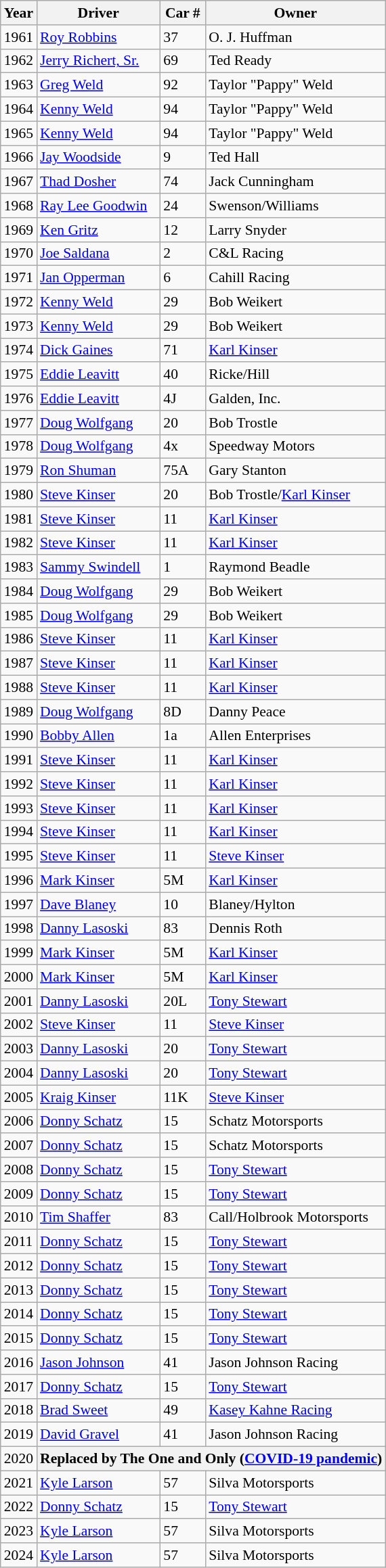<table class="wikitable" style="font-size: 90%;">
<tr>
<th>Year</th>
<th>Driver</th>
<th>Car #</th>
<th>Owner</th>
</tr>
<tr>
<td>1961</td>
<td><a href='#'>Roy Robbins</a></td>
<td>37</td>
<td>O. J. Huffman</td>
</tr>
<tr>
<td>1962</td>
<td><a href='#'>Jerry Richert, Sr.</a></td>
<td>69</td>
<td>Ted Ready</td>
</tr>
<tr>
<td>1963</td>
<td><a href='#'>Greg Weld</a></td>
<td>92</td>
<td>Taylor "Pappy" Weld</td>
</tr>
<tr>
<td>1964</td>
<td><a href='#'>Kenny Weld</a></td>
<td>94</td>
<td>Taylor "Pappy" Weld</td>
</tr>
<tr>
<td>1965</td>
<td><a href='#'>Kenny Weld</a></td>
<td>94</td>
<td>Taylor "Pappy" Weld</td>
</tr>
<tr>
<td>1966</td>
<td><a href='#'>Jay Woodside</a></td>
<td>9</td>
<td>Ted Hall</td>
</tr>
<tr>
<td>1967</td>
<td><a href='#'>Thad Dosher</a></td>
<td>74</td>
<td>Jack Cunningham</td>
</tr>
<tr>
<td>1968</td>
<td><a href='#'>Ray Lee Goodwin</a></td>
<td>24</td>
<td>Swenson/Williams</td>
</tr>
<tr>
<td>1969</td>
<td><a href='#'>Ken Gritz</a></td>
<td>12</td>
<td>Larry Snyder</td>
</tr>
<tr>
<td>1970</td>
<td><a href='#'>Joe Saldana</a></td>
<td>2</td>
<td>C&L Racing</td>
</tr>
<tr>
<td>1971</td>
<td><a href='#'>Jan Opperman</a></td>
<td>6</td>
<td>Cahill Racing</td>
</tr>
<tr>
<td>1972</td>
<td><a href='#'>Kenny Weld</a></td>
<td>29</td>
<td>Bob Weikert</td>
</tr>
<tr>
<td>1973</td>
<td><a href='#'>Kenny Weld</a></td>
<td>29</td>
<td>Bob Weikert</td>
</tr>
<tr>
<td>1974</td>
<td><a href='#'>Dick Gaines</a></td>
<td>71</td>
<td><a href='#'>Karl Kinser</a></td>
</tr>
<tr>
<td>1975</td>
<td><a href='#'>Eddie Leavitt</a></td>
<td>40</td>
<td>Ricke/Hill</td>
</tr>
<tr>
<td>1976</td>
<td><a href='#'>Eddie Leavitt</a></td>
<td>4J</td>
<td>Galden, Inc.</td>
</tr>
<tr>
<td>1977</td>
<td><a href='#'>Doug Wolfgang</a></td>
<td>20</td>
<td>Bob Trostle</td>
</tr>
<tr>
<td>1978</td>
<td><a href='#'>Doug Wolfgang</a></td>
<td>4x</td>
<td>Speedway Motors</td>
</tr>
<tr>
<td>1979</td>
<td><a href='#'>Ron Shuman</a></td>
<td>75A</td>
<td>Gary Stanton</td>
</tr>
<tr>
<td>1980</td>
<td><a href='#'>Steve Kinser</a></td>
<td>20</td>
<td>Bob Trostle/<a href='#'>Karl Kinser</a></td>
</tr>
<tr>
<td>1981</td>
<td><a href='#'>Steve Kinser</a></td>
<td>11</td>
<td><a href='#'>Karl Kinser</a></td>
</tr>
<tr>
<td>1982</td>
<td><a href='#'>Steve Kinser</a></td>
<td>11</td>
<td><a href='#'>Karl Kinser</a></td>
</tr>
<tr>
<td>1983</td>
<td><a href='#'>Sammy Swindell</a></td>
<td>1</td>
<td>Raymond Beadle</td>
</tr>
<tr>
<td>1984</td>
<td><a href='#'>Doug Wolfgang</a></td>
<td>29</td>
<td>Bob Weikert</td>
</tr>
<tr>
<td>1985</td>
<td><a href='#'>Doug Wolfgang</a></td>
<td>29</td>
<td>Bob Weikert</td>
</tr>
<tr>
<td>1986</td>
<td><a href='#'>Steve Kinser</a></td>
<td>11</td>
<td><a href='#'>Karl Kinser</a></td>
</tr>
<tr>
<td>1987</td>
<td><a href='#'>Steve Kinser</a></td>
<td>11</td>
<td><a href='#'>Karl Kinser</a></td>
</tr>
<tr>
<td>1988</td>
<td><a href='#'>Steve Kinser</a></td>
<td>11</td>
<td><a href='#'>Karl Kinser</a></td>
</tr>
<tr>
<td>1989</td>
<td><a href='#'>Doug Wolfgang</a></td>
<td>8D</td>
<td>Danny Peace</td>
</tr>
<tr>
<td>1990</td>
<td><a href='#'>Bobby Allen</a></td>
<td>1a</td>
<td>Allen Enterprises</td>
</tr>
<tr>
<td>1991</td>
<td><a href='#'>Steve Kinser</a></td>
<td>11</td>
<td><a href='#'>Karl Kinser</a></td>
</tr>
<tr>
<td>1992</td>
<td><a href='#'>Steve Kinser</a></td>
<td>11</td>
<td><a href='#'>Karl Kinser</a></td>
</tr>
<tr>
<td>1993</td>
<td><a href='#'>Steve Kinser</a></td>
<td>11</td>
<td><a href='#'>Karl Kinser</a></td>
</tr>
<tr>
<td>1994</td>
<td><a href='#'>Steve Kinser</a></td>
<td>11</td>
<td><a href='#'>Karl Kinser</a></td>
</tr>
<tr>
<td>1995</td>
<td><a href='#'>Steve Kinser</a></td>
<td>11</td>
<td><a href='#'>Steve Kinser</a></td>
</tr>
<tr>
<td>1996</td>
<td><a href='#'>Mark Kinser</a></td>
<td>5M</td>
<td><a href='#'>Karl Kinser</a></td>
</tr>
<tr>
<td>1997</td>
<td><a href='#'>Dave Blaney</a></td>
<td>10</td>
<td>Blaney/Hylton</td>
</tr>
<tr>
<td>1998</td>
<td><a href='#'>Danny Lasoski</a></td>
<td>83</td>
<td>Dennis Roth</td>
</tr>
<tr>
<td>1999</td>
<td><a href='#'>Mark Kinser</a></td>
<td>5M</td>
<td><a href='#'>Karl Kinser</a></td>
</tr>
<tr>
<td>2000</td>
<td><a href='#'>Mark Kinser</a></td>
<td>5M</td>
<td><a href='#'>Karl Kinser</a></td>
</tr>
<tr>
<td>2001</td>
<td><a href='#'>Danny Lasoski</a></td>
<td>20L</td>
<td><a href='#'>Tony Stewart</a></td>
</tr>
<tr>
<td>2002</td>
<td><a href='#'>Steve Kinser</a></td>
<td>11</td>
<td><a href='#'>Steve Kinser</a></td>
</tr>
<tr>
<td>2003</td>
<td><a href='#'>Danny Lasoski</a></td>
<td>20</td>
<td><a href='#'>Tony Stewart</a></td>
</tr>
<tr>
<td>2004</td>
<td><a href='#'>Danny Lasoski</a></td>
<td>20</td>
<td><a href='#'>Tony Stewart</a></td>
</tr>
<tr>
<td>2005</td>
<td><a href='#'>Kraig Kinser</a></td>
<td>11K</td>
<td><a href='#'>Steve Kinser</a></td>
</tr>
<tr>
<td>2006</td>
<td><a href='#'>Donny Schatz</a></td>
<td>15</td>
<td>Schatz Motorsports</td>
</tr>
<tr>
<td>2007</td>
<td><a href='#'>Donny Schatz</a></td>
<td>15</td>
<td>Schatz Motorsports</td>
</tr>
<tr>
<td>2008</td>
<td><a href='#'>Donny Schatz</a></td>
<td>15</td>
<td><a href='#'>Tony Stewart</a></td>
</tr>
<tr>
<td>2009</td>
<td><a href='#'>Donny Schatz</a></td>
<td>15</td>
<td><a href='#'>Tony Stewart</a></td>
</tr>
<tr>
<td>2010</td>
<td><a href='#'>Tim Shaffer</a></td>
<td>83</td>
<td>Call/Holbrook Motorsports</td>
</tr>
<tr>
<td>2011</td>
<td><a href='#'>Donny Schatz</a></td>
<td>15</td>
<td><a href='#'>Tony Stewart</a></td>
</tr>
<tr>
<td>2012</td>
<td><a href='#'>Donny Schatz</a></td>
<td>15</td>
<td><a href='#'>Tony Stewart</a></td>
</tr>
<tr>
<td>2013</td>
<td><a href='#'>Donny Schatz</a></td>
<td>15</td>
<td><a href='#'>Tony Stewart</a></td>
</tr>
<tr>
<td>2014</td>
<td><a href='#'>Donny Schatz</a></td>
<td>15</td>
<td><a href='#'>Tony Stewart</a></td>
</tr>
<tr>
<td>2015</td>
<td><a href='#'>Donny Schatz</a></td>
<td>15</td>
<td><a href='#'>Tony Stewart</a></td>
</tr>
<tr>
<td>2016</td>
<td><a href='#'>Jason Johnson</a></td>
<td>41</td>
<td>Jason Johnson Racing</td>
</tr>
<tr>
<td>2017</td>
<td><a href='#'>Donny Schatz</a></td>
<td>15</td>
<td><a href='#'>Tony Stewart</a></td>
</tr>
<tr>
<td>2018</td>
<td><a href='#'>Brad Sweet</a></td>
<td>49</td>
<td><a href='#'>Kasey Kahne Racing</a></td>
</tr>
<tr>
<td>2019</td>
<td><a href='#'>David Gravel</a></td>
<td>41</td>
<td>Jason Johnson Racing</td>
</tr>
<tr>
<td>2020</td>
<th colspan="3" style="text-align: center;">Replaced by The One and Only (<a href='#'>COVID-19 pandemic</a>)</th>
</tr>
<tr>
<td>2021</td>
<td><a href='#'>Kyle Larson</a></td>
<td>57</td>
<td>Silva Motorsports</td>
</tr>
<tr>
<td>2022</td>
<td><a href='#'>Donny Schatz</a></td>
<td>15</td>
<td><a href='#'>Tony Stewart</a></td>
</tr>
<tr>
<td>2023</td>
<td><a href='#'>Kyle Larson</a></td>
<td>57</td>
<td>Silva Motorsports</td>
</tr>
<tr>
<td>2024</td>
<td><a href='#'>Kyle Larson</a></td>
<td>57</td>
<td>Silva Motorsports</td>
</tr>
</table>
